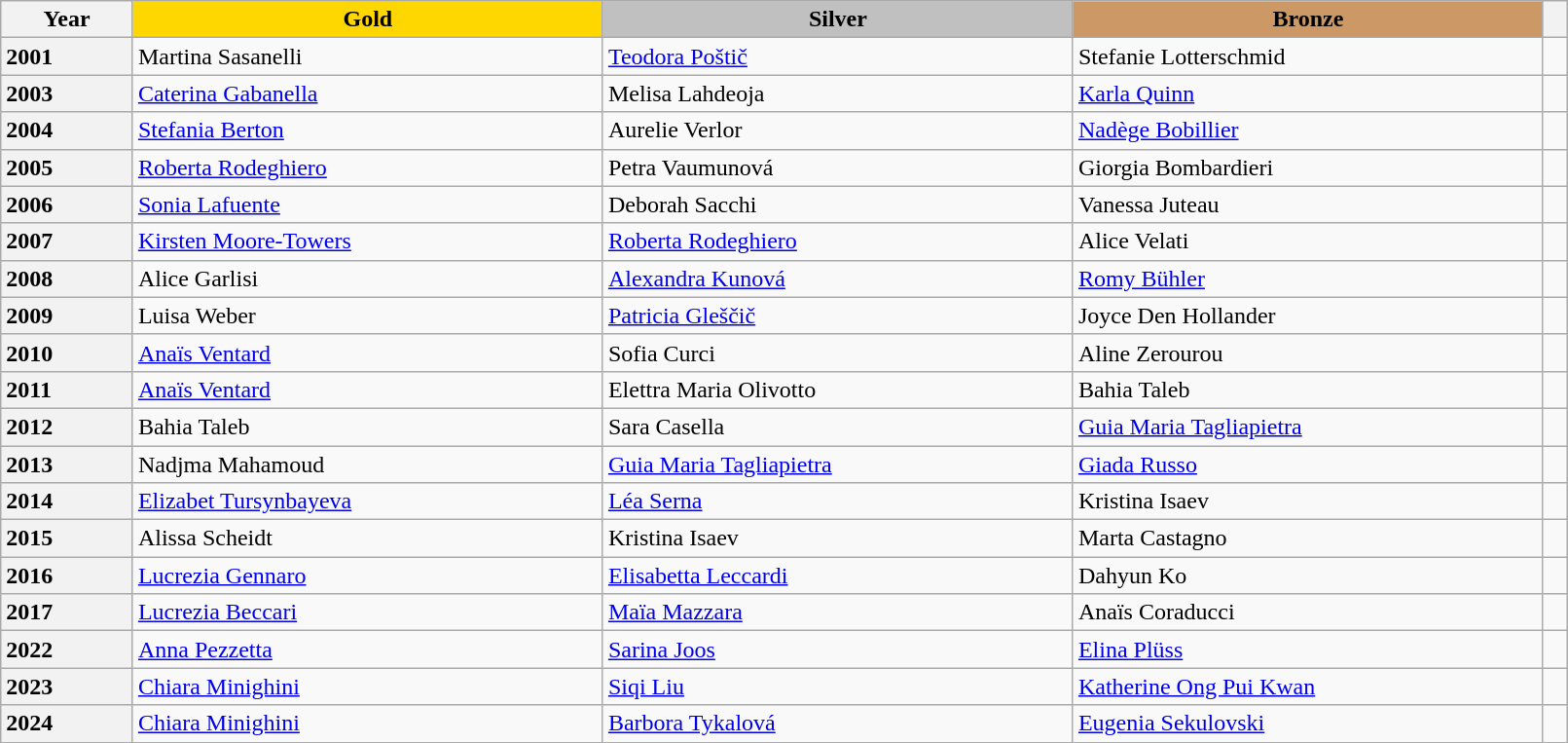<table class="wikitable unsortable" style="text-align:left; width:85%">
<tr>
<th scope="col" style="text-align:center">Year</th>
<td scope="col" style="text-align:center; width:30%; background:gold"><strong>Gold</strong></td>
<td scope="col" style="text-align:center; width:30%; background:silver"><strong>Silver</strong></td>
<td scope="col" style="text-align:center; width:30%; background:#c96"><strong>Bronze</strong></td>
<th scope="col" style="text-align:center"></th>
</tr>
<tr>
<th scope="row" style="text-align:left">2001</th>
<td> Martina Sasanelli</td>
<td> <a href='#'>Teodora Poštič</a></td>
<td> Stefanie Lotterschmid</td>
<td></td>
</tr>
<tr>
<th scope="row" style="text-align:left">2003</th>
<td> <a href='#'>Caterina Gabanella</a></td>
<td> Melisa Lahdeoja</td>
<td> <a href='#'>Karla Quinn</a></td>
<td></td>
</tr>
<tr>
<th scope="row" style="text-align:left">2004</th>
<td> <a href='#'>Stefania Berton</a></td>
<td> Aurelie Verlor</td>
<td> <a href='#'>Nadège Bobillier</a></td>
<td></td>
</tr>
<tr>
<th scope="row" style="text-align:left">2005</th>
<td> <a href='#'>Roberta Rodeghiero</a></td>
<td> Petra Vaumunová</td>
<td> Giorgia Bombardieri</td>
<td></td>
</tr>
<tr>
<th scope="row" style="text-align:left">2006</th>
<td> <a href='#'>Sonia Lafuente</a></td>
<td> Deborah Sacchi</td>
<td> Vanessa Juteau</td>
<td></td>
</tr>
<tr>
<th scope="row" style="text-align:left">2007</th>
<td> <a href='#'>Kirsten Moore-Towers</a></td>
<td> <a href='#'>Roberta Rodeghiero</a></td>
<td> Alice Velati</td>
<td></td>
</tr>
<tr>
<th scope="row" style="text-align:left">2008</th>
<td> Alice Garlisi</td>
<td> <a href='#'>Alexandra Kunová</a></td>
<td> <a href='#'>Romy Bühler</a></td>
<td></td>
</tr>
<tr>
<th scope="row" style="text-align:left">2009</th>
<td> Luisa Weber</td>
<td> <a href='#'>Patricia Gleščič</a></td>
<td> Joyce Den Hollander</td>
<td></td>
</tr>
<tr>
<th scope="row" style="text-align:left">2010</th>
<td> <a href='#'>Anaïs Ventard</a></td>
<td> Sofia Curci</td>
<td> Aline Zerourou</td>
<td></td>
</tr>
<tr>
<th scope="row" style="text-align:left">2011</th>
<td> <a href='#'>Anaïs Ventard</a></td>
<td> Elettra Maria Olivotto</td>
<td> Bahia Taleb</td>
<td></td>
</tr>
<tr>
<th scope="row" style="text-align:left">2012</th>
<td> Bahia Taleb</td>
<td> Sara Casella</td>
<td> <a href='#'>Guia Maria Tagliapietra</a></td>
<td></td>
</tr>
<tr>
<th scope="row" style="text-align:left">2013</th>
<td> Nadjma Mahamoud</td>
<td> <a href='#'>Guia Maria Tagliapietra</a></td>
<td> <a href='#'>Giada Russo</a></td>
<td></td>
</tr>
<tr>
<th scope="row" style="text-align:left">2014</th>
<td> <a href='#'>Elizabet Tursynbayeva</a></td>
<td> <a href='#'>Léa Serna</a></td>
<td> Kristina Isaev</td>
<td></td>
</tr>
<tr>
<th scope="row" style="text-align:left">2015</th>
<td> Alissa Scheidt</td>
<td> Kristina Isaev</td>
<td> Marta Castagno</td>
<td></td>
</tr>
<tr>
<th scope="row" style="text-align:left">2016</th>
<td> <a href='#'>Lucrezia Gennaro</a></td>
<td> <a href='#'>Elisabetta Leccardi</a></td>
<td> Dahyun Ko</td>
<td></td>
</tr>
<tr>
<th scope="row" style="text-align:left">2017</th>
<td> <a href='#'>Lucrezia Beccari</a></td>
<td> <a href='#'>Maïa Mazzara</a></td>
<td> Anaïs Coraducci</td>
<td></td>
</tr>
<tr>
<th scope="row" style="text-align:left">2022</th>
<td> <a href='#'>Anna Pezzetta</a></td>
<td> <a href='#'>Sarina Joos</a></td>
<td> <a href='#'>Elina Plüss</a></td>
<td></td>
</tr>
<tr>
<th scope="row" style="text-align:left">2023</th>
<td> <a href='#'>Chiara Minighini</a></td>
<td> <a href='#'>Siqi Liu</a></td>
<td> <a href='#'>Katherine Ong Pui Kwan</a></td>
<td></td>
</tr>
<tr>
<th scope="row" style="text-align:left">2024</th>
<td> <a href='#'>Chiara Minighini</a></td>
<td> <a href='#'>Barbora Tykalová</a></td>
<td> <a href='#'>Eugenia Sekulovski</a></td>
<td></td>
</tr>
</table>
